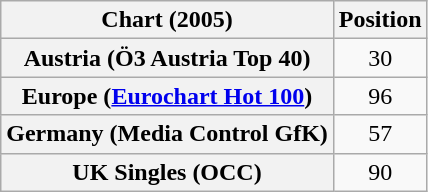<table class="wikitable sortable plainrowheaders">
<tr>
<th>Chart (2005)</th>
<th>Position</th>
</tr>
<tr>
<th scope="row">Austria (Ö3 Austria Top 40)</th>
<td align="center">30</td>
</tr>
<tr>
<th scope="row">Europe (<a href='#'>Eurochart Hot 100</a>)</th>
<td align="center">96</td>
</tr>
<tr>
<th scope="row">Germany (Media Control GfK)</th>
<td align="center">57</td>
</tr>
<tr>
<th scope="row">UK Singles (OCC)</th>
<td align="center">90</td>
</tr>
</table>
